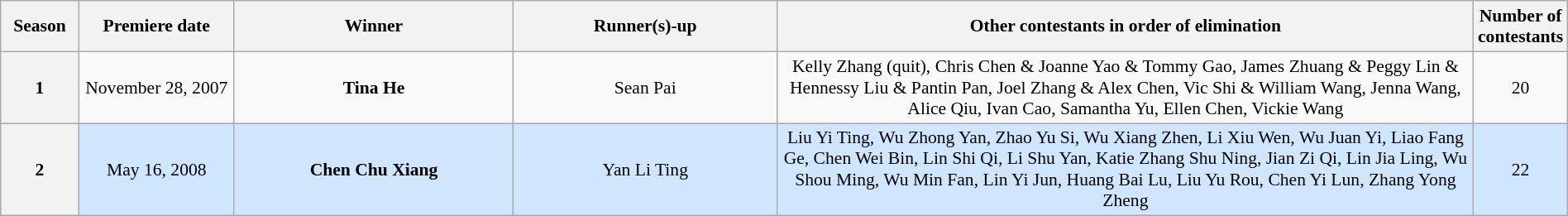<table class="wikitable" style="font-size:90%; width:100%; text-align: center;">
<tr>
<th style="width:5%;">Season</th>
<th style="width:10%;">Premiere date</th>
<th width=18%>Winner</th>
<th width=17%>Runner(s)-up</th>
<th style="width:45%;">Other contestants in order of elimination</th>
<th style="width:5%;">Number of contestants</th>
</tr>
<tr>
<th>1</th>
<td>November 28, 2007</td>
<td><strong>Tina He</strong></td>
<td>Sean Pai</td>
<td>Kelly Zhang (quit), Chris Chen & Joanne Yao & Tommy Gao, James Zhuang & Peggy Lin & Hennessy Liu & Pantin Pan, Joel Zhang & Alex Chen, Vic Shi & William Wang, Jenna Wang, Alice Qiu, Ivan Cao, Samantha Yu, Ellen Chen, Vickie Wang</td>
<td>20</td>
</tr>
<tr style="background: #D0E6FF;">
<th>2</th>
<td>May 16, 2008</td>
<td><strong>Chen Chu Xiang</strong></td>
<td>Yan Li Ting</td>
<td>Liu Yi Ting, Wu Zhong Yan, Zhao Yu Si, Wu Xiang Zhen, Li Xiu Wen, Wu Juan Yi, Liao Fang Ge, Chen Wei Bin, Lin Shi Qi, Li Shu Yan, Katie Zhang Shu Ning, Jian Zi Qi, Lin Jia Ling, Wu Shou Ming, Wu Min Fan, Lin Yi Jun, Huang Bai Lu, Liu Yu Rou, Chen Yi Lun, Zhang Yong Zheng</td>
<td>22</td>
</tr>
</table>
